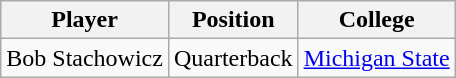<table class="wikitable">
<tr>
<th>Player</th>
<th>Position</th>
<th>College</th>
</tr>
<tr>
<td>Bob Stachowicz</td>
<td>Quarterback</td>
<td><a href='#'>Michigan State</a></td>
</tr>
</table>
